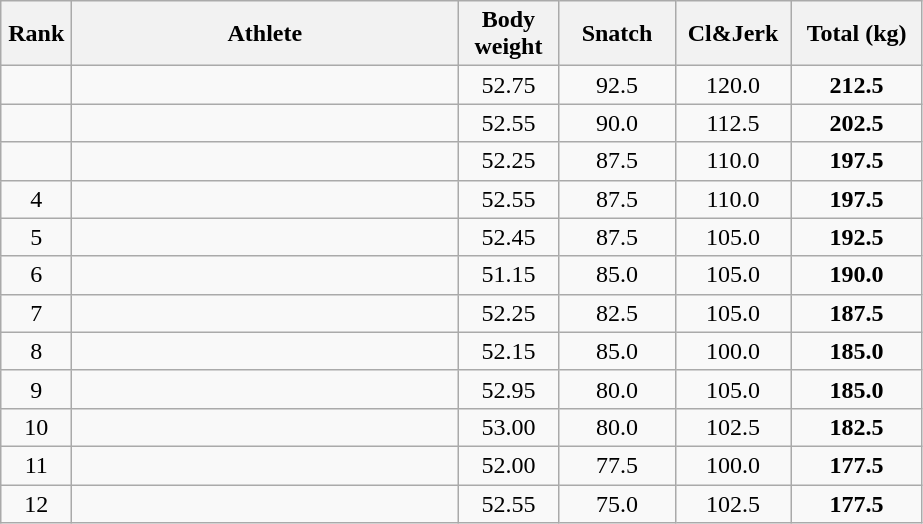<table class = "wikitable" style="text-align:center;">
<tr>
<th width=40>Rank</th>
<th width=250>Athlete</th>
<th width=60>Body weight</th>
<th width=70>Snatch</th>
<th width=70>Cl&Jerk</th>
<th width=80>Total (kg)</th>
</tr>
<tr>
<td></td>
<td align=left></td>
<td>52.75</td>
<td>92.5</td>
<td>120.0</td>
<td><strong>212.5</strong></td>
</tr>
<tr>
<td></td>
<td align=left></td>
<td>52.55</td>
<td>90.0</td>
<td>112.5</td>
<td><strong>202.5</strong></td>
</tr>
<tr>
<td></td>
<td align=left></td>
<td>52.25</td>
<td>87.5</td>
<td>110.0</td>
<td><strong>197.5</strong></td>
</tr>
<tr>
<td>4</td>
<td align=left></td>
<td>52.55</td>
<td>87.5</td>
<td>110.0</td>
<td><strong>197.5</strong></td>
</tr>
<tr>
<td>5</td>
<td align=left></td>
<td>52.45</td>
<td>87.5</td>
<td>105.0</td>
<td><strong>192.5</strong></td>
</tr>
<tr>
<td>6</td>
<td align=left></td>
<td>51.15</td>
<td>85.0</td>
<td>105.0</td>
<td><strong>190.0</strong></td>
</tr>
<tr>
<td>7</td>
<td align=left></td>
<td>52.25</td>
<td>82.5</td>
<td>105.0</td>
<td><strong>187.5</strong></td>
</tr>
<tr>
<td>8</td>
<td align=left></td>
<td>52.15</td>
<td>85.0</td>
<td>100.0</td>
<td><strong>185.0</strong></td>
</tr>
<tr>
<td>9</td>
<td align=left></td>
<td>52.95</td>
<td>80.0</td>
<td>105.0</td>
<td><strong>185.0</strong></td>
</tr>
<tr>
<td>10</td>
<td align=left></td>
<td>53.00</td>
<td>80.0</td>
<td>102.5</td>
<td><strong>182.5</strong></td>
</tr>
<tr>
<td>11</td>
<td align=left></td>
<td>52.00</td>
<td>77.5</td>
<td>100.0</td>
<td><strong>177.5</strong></td>
</tr>
<tr>
<td>12</td>
<td align=left></td>
<td>52.55</td>
<td>75.0</td>
<td>102.5</td>
<td><strong>177.5</strong></td>
</tr>
</table>
